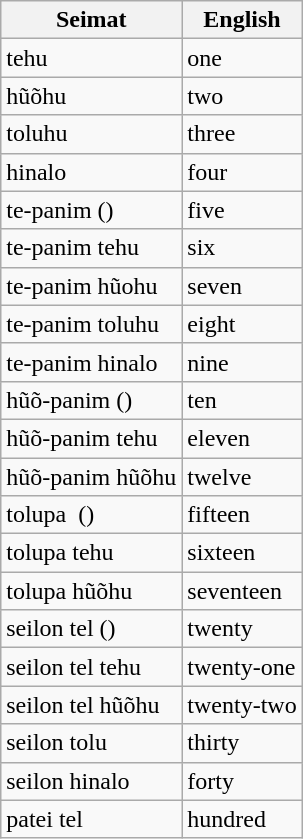<table class="wikitable">
<tr>
<th>Seimat</th>
<th>English</th>
</tr>
<tr>
<td>tehu</td>
<td>one</td>
</tr>
<tr>
<td>hũõhu</td>
<td>two</td>
</tr>
<tr>
<td>toluhu</td>
<td>three</td>
</tr>
<tr>
<td>hinalo</td>
<td>four</td>
</tr>
<tr>
<td>te-panim ()</td>
<td>five</td>
</tr>
<tr>
<td>te-panim tehu</td>
<td>six</td>
</tr>
<tr>
<td>te-panim hũohu</td>
<td>seven</td>
</tr>
<tr>
<td>te-panim toluhu</td>
<td>eight</td>
</tr>
<tr>
<td>te-panim hinalo</td>
<td>nine</td>
</tr>
<tr>
<td>hũõ-panim ()</td>
<td>ten</td>
</tr>
<tr>
<td>hũõ-panim tehu</td>
<td>eleven</td>
</tr>
<tr>
<td>hũõ-panim hũõhu</td>
<td>twelve</td>
</tr>
<tr>
<td>tolupa  ()</td>
<td>fifteen</td>
</tr>
<tr>
<td>tolupa tehu</td>
<td>sixteen</td>
</tr>
<tr>
<td>tolupa hũõhu</td>
<td>seventeen</td>
</tr>
<tr>
<td>seilon tel ()</td>
<td>twenty</td>
</tr>
<tr>
<td>seilon tel tehu</td>
<td>twenty-one</td>
</tr>
<tr>
<td>seilon tel hũõhu</td>
<td>twenty-two</td>
</tr>
<tr>
<td>seilon tolu</td>
<td>thirty</td>
</tr>
<tr>
<td>seilon hinalo</td>
<td>forty</td>
</tr>
<tr>
<td>patei tel</td>
<td>hundred</td>
</tr>
</table>
